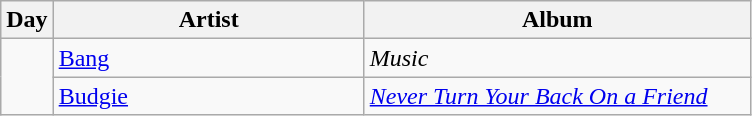<table class="wikitable" border="1">
<tr>
<th>Day</th>
<th width="200">Artist</th>
<th width="250">Album</th>
</tr>
<tr>
<td rowspan="2" style="text-align:center;"></td>
<td><a href='#'>Bang</a></td>
<td><em>Music</em></td>
</tr>
<tr>
<td><a href='#'>Budgie</a></td>
<td><em><a href='#'>Never Turn Your Back On a Friend</a></em></td>
</tr>
</table>
